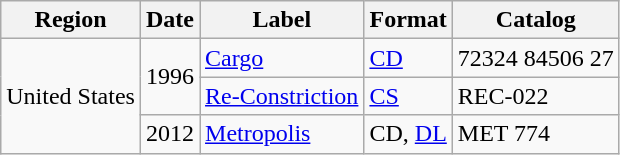<table class="wikitable">
<tr>
<th>Region</th>
<th>Date</th>
<th>Label</th>
<th>Format</th>
<th>Catalog</th>
</tr>
<tr>
<td rowspan="3">United States</td>
<td rowspan="2">1996</td>
<td><a href='#'>Cargo</a></td>
<td><a href='#'>CD</a></td>
<td>72324 84506 27</td>
</tr>
<tr>
<td><a href='#'>Re-Constriction</a></td>
<td><a href='#'>CS</a></td>
<td>REC-022</td>
</tr>
<tr>
<td>2012</td>
<td><a href='#'>Metropolis</a></td>
<td>CD, <a href='#'>DL</a></td>
<td>MET 774</td>
</tr>
</table>
